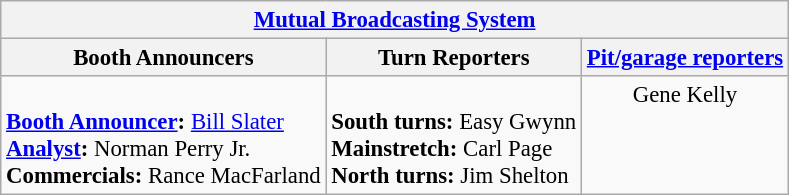<table class="wikitable" style="font-size: 95%;">
<tr>
<th colspan=3><a href='#'>Mutual Broadcasting System</a></th>
</tr>
<tr>
<th>Booth Announcers</th>
<th>Turn Reporters</th>
<th><a href='#'>Pit/garage reporters</a></th>
</tr>
<tr>
<td valign="top"><br><strong><a href='#'>Booth Announcer</a>:</strong> <a href='#'>Bill Slater</a><br>
<strong><a href='#'>Analyst</a>:</strong> Norman Perry Jr.<br>
<strong>Commercials:</strong> Rance MacFarland<br></td>
<td valign="top"><br><strong>South turns:</strong> Easy Gwynn<br>
<strong>Mainstretch:</strong> Carl Page<br>
<strong>North turns:</strong> Jim Shelton<br></td>
<td align="center" valign="top">Gene Kelly<br></td>
</tr>
</table>
